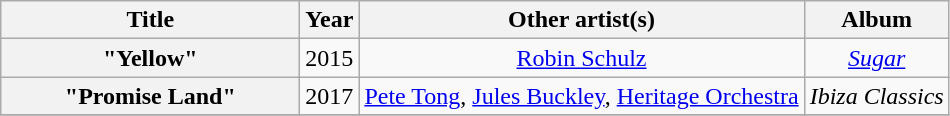<table class="wikitable plainrowheaders" style="text-align:center;">
<tr>
<th scope="col" style="width:12em;">Title</th>
<th scope="col" style="width:2em;">Year</th>
<th scope="col">Other artist(s)</th>
<th scope="col">Album</th>
</tr>
<tr>
<th scope="row">"Yellow"</th>
<td>2015</td>
<td><a href='#'>Robin Schulz</a></td>
<td><em><a href='#'>Sugar</a></em></td>
</tr>
<tr>
<th scope="row">"Promise Land"</th>
<td>2017</td>
<td><a href='#'>Pete Tong</a>, <a href='#'>Jules Buckley</a>, <a href='#'>Heritage Orchestra</a></td>
<td><em>Ibiza Classics</em></td>
</tr>
<tr>
</tr>
</table>
